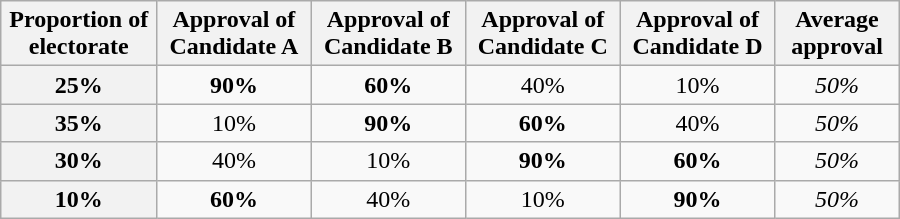<table class="wikitable" style="text-align:center; width:600px;">
<tr>
<th>Proportion of electorate</th>
<th>Approval of Candidate A</th>
<th>Approval of Candidate B</th>
<th>Approval of Candidate C</th>
<th>Approval of Candidate D</th>
<th>Average approval</th>
</tr>
<tr>
<th>25%</th>
<td><strong>90%</strong></td>
<td><strong>60%</strong></td>
<td>40%</td>
<td>10%</td>
<td><em>50%</em></td>
</tr>
<tr>
<th>35%</th>
<td>10%</td>
<td><strong>90%</strong></td>
<td><strong>60%</strong></td>
<td>40%</td>
<td><em>50%</em></td>
</tr>
<tr>
<th>30%</th>
<td>40%</td>
<td>10%</td>
<td><strong>90%</strong></td>
<td><strong>60%</strong></td>
<td><em>50%</em></td>
</tr>
<tr>
<th>10%</th>
<td><strong>60%</strong></td>
<td>40%</td>
<td>10%</td>
<td><strong>90%</strong></td>
<td><em>50%</em></td>
</tr>
</table>
